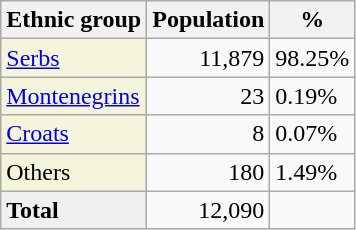<table class="wikitable">
<tr>
<th>Ethnic group</th>
<th>Population</th>
<th>%</th>
</tr>
<tr>
<td style="background:#F5F5DC;"><a href='#'>Serbs</a></td>
<td align="right">11,879</td>
<td>98.25%</td>
</tr>
<tr>
<td style="background:#F5F5DC;"><a href='#'>Montenegrins</a></td>
<td align="right">23</td>
<td>0.19%</td>
</tr>
<tr>
<td style="background:#F5F5DC;"><a href='#'>Croats</a></td>
<td align="right">8</td>
<td>0.07%</td>
</tr>
<tr>
<td style="background:#F5F5DC;">Others</td>
<td align="right">180</td>
<td>1.49%</td>
</tr>
<tr>
<td style="background:#F0F0F0;"><strong>Total</strong></td>
<td align="right">12,090</td>
<td></td>
</tr>
</table>
